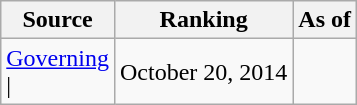<table class="wikitable" style="text-align:center">
<tr>
<th>Source</th>
<th>Ranking</th>
<th>As of</th>
</tr>
<tr>
<td align=left><a href='#'>Governing</a><br>| </td>
<td>October 20, 2014</td>
</tr>
</table>
